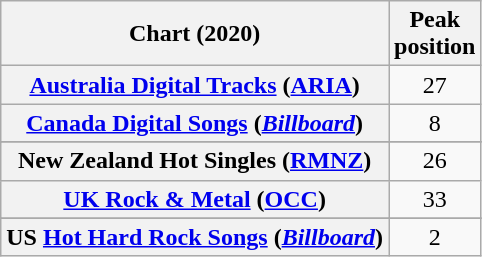<table class="wikitable sortable plainrowheaders" style="text-align:center">
<tr>
<th scope="col">Chart (2020)</th>
<th scope="col">Peak<br> position</th>
</tr>
<tr>
<th scope="row"><a href='#'>Australia Digital Tracks</a> (<a href='#'>ARIA</a>)</th>
<td>27</td>
</tr>
<tr>
<th scope="row"><a href='#'>Canada Digital Songs</a> (<em><a href='#'>Billboard</a></em>)</th>
<td>8</td>
</tr>
<tr>
</tr>
<tr>
<th scope="row">New Zealand Hot Singles (<a href='#'>RMNZ</a>)</th>
<td>26</td>
</tr>
<tr>
<th scope="row"><a href='#'>UK Rock & Metal</a> (<a href='#'>OCC</a>)</th>
<td>33</td>
</tr>
<tr>
</tr>
<tr>
</tr>
<tr>
<th scope="row">US <a href='#'>Hot Hard Rock Songs</a> (<em><a href='#'>Billboard</a></em>)</th>
<td>2</td>
</tr>
</table>
